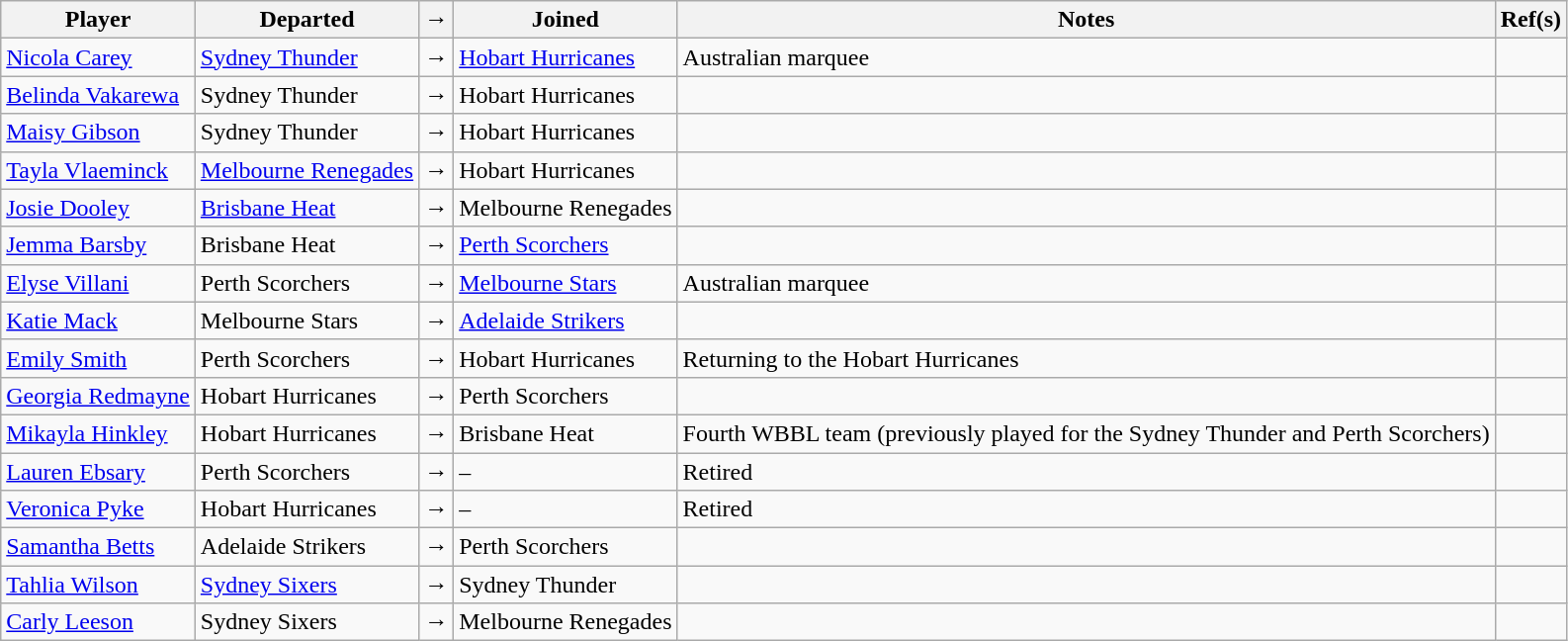<table class="wikitable">
<tr>
<th>Player</th>
<th>Departed</th>
<th>→</th>
<th>Joined</th>
<th>Notes</th>
<th>Ref(s)</th>
</tr>
<tr>
<td><a href='#'>Nicola Carey</a></td>
<td><a href='#'>Sydney Thunder</a></td>
<td>→</td>
<td><a href='#'>Hobart Hurricanes</a></td>
<td>Australian marquee</td>
<td></td>
</tr>
<tr>
<td><a href='#'>Belinda Vakarewa</a></td>
<td>Sydney Thunder</td>
<td>→</td>
<td>Hobart Hurricanes</td>
<td></td>
<td></td>
</tr>
<tr>
<td><a href='#'>Maisy Gibson</a></td>
<td>Sydney Thunder</td>
<td>→</td>
<td>Hobart Hurricanes</td>
<td></td>
<td></td>
</tr>
<tr>
<td><a href='#'>Tayla Vlaeminck</a></td>
<td><a href='#'>Melbourne Renegades</a></td>
<td>→</td>
<td>Hobart Hurricanes</td>
<td></td>
<td></td>
</tr>
<tr>
<td><a href='#'>Josie Dooley</a></td>
<td><a href='#'>Brisbane Heat</a></td>
<td>→</td>
<td>Melbourne Renegades</td>
<td></td>
<td></td>
</tr>
<tr>
<td><a href='#'>Jemma Barsby</a></td>
<td>Brisbane Heat</td>
<td>→</td>
<td><a href='#'>Perth Scorchers</a></td>
<td></td>
<td></td>
</tr>
<tr>
<td><a href='#'>Elyse Villani</a></td>
<td>Perth Scorchers</td>
<td>→</td>
<td><a href='#'>Melbourne Stars</a></td>
<td>Australian marquee</td>
<td></td>
</tr>
<tr>
<td><a href='#'>Katie Mack</a></td>
<td>Melbourne Stars</td>
<td>→</td>
<td><a href='#'>Adelaide Strikers</a></td>
<td></td>
<td></td>
</tr>
<tr>
<td><a href='#'>Emily Smith</a></td>
<td>Perth Scorchers</td>
<td>→</td>
<td>Hobart Hurricanes</td>
<td>Returning to the Hobart Hurricanes</td>
<td></td>
</tr>
<tr>
<td><a href='#'>Georgia Redmayne</a></td>
<td>Hobart Hurricanes</td>
<td>→</td>
<td>Perth Scorchers</td>
<td></td>
<td></td>
</tr>
<tr>
<td><a href='#'>Mikayla Hinkley</a></td>
<td>Hobart Hurricanes</td>
<td>→</td>
<td>Brisbane Heat</td>
<td>Fourth WBBL team (previously played for the Sydney Thunder and Perth Scorchers)</td>
<td></td>
</tr>
<tr>
<td><a href='#'>Lauren Ebsary</a></td>
<td>Perth Scorchers</td>
<td>→</td>
<td>–</td>
<td>Retired</td>
<td></td>
</tr>
<tr>
<td><a href='#'>Veronica Pyke</a></td>
<td>Hobart Hurricanes</td>
<td>→</td>
<td>–</td>
<td>Retired</td>
<td></td>
</tr>
<tr>
<td><a href='#'>Samantha Betts</a></td>
<td>Adelaide Strikers</td>
<td>→</td>
<td>Perth Scorchers</td>
<td></td>
<td></td>
</tr>
<tr>
<td><a href='#'>Tahlia Wilson</a></td>
<td><a href='#'>Sydney Sixers</a></td>
<td>→</td>
<td>Sydney Thunder</td>
<td></td>
<td></td>
</tr>
<tr>
<td><a href='#'>Carly Leeson</a></td>
<td>Sydney Sixers</td>
<td>→</td>
<td>Melbourne Renegades</td>
<td></td>
<td></td>
</tr>
</table>
